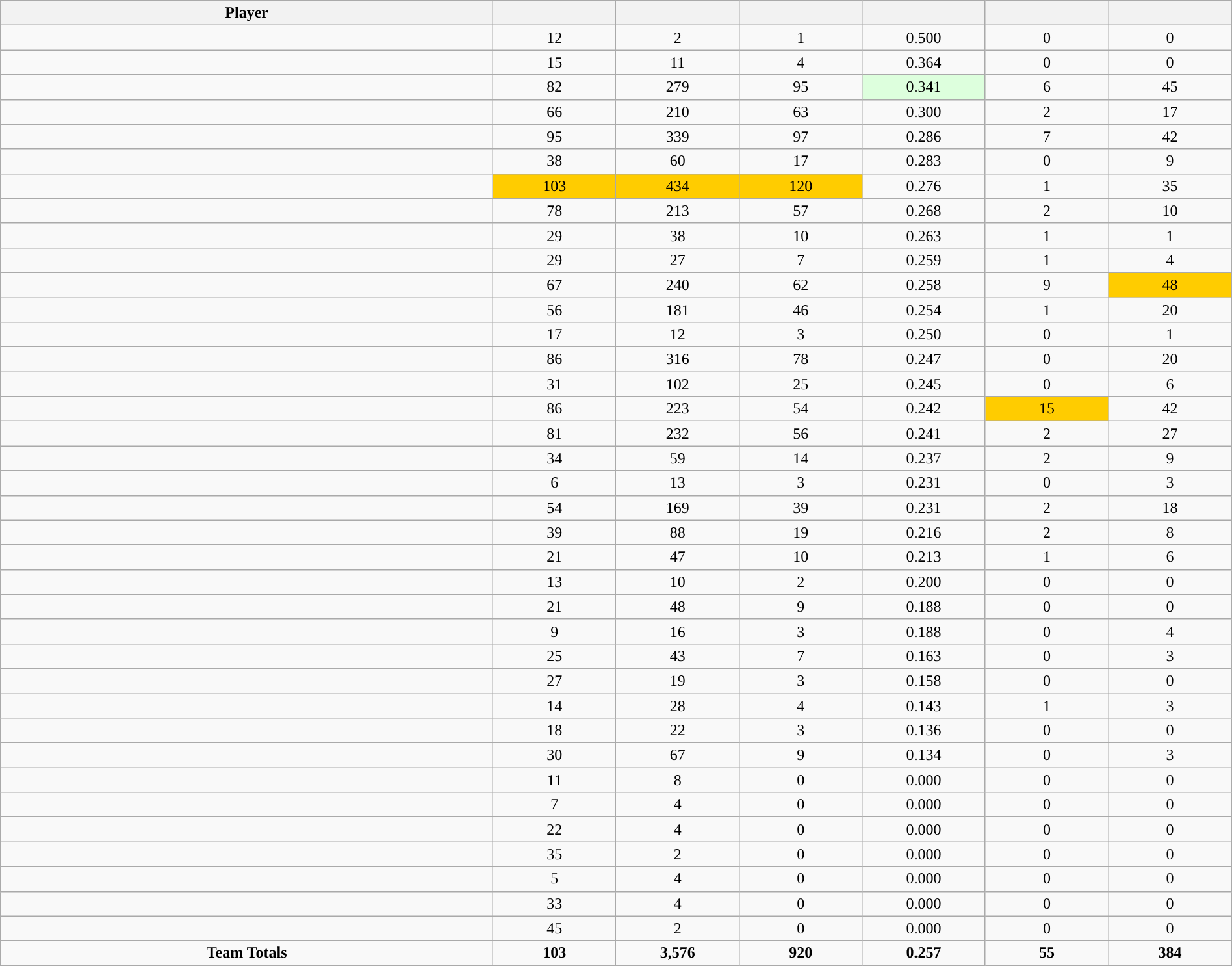<table class="wikitable sortable" style="text-align:center;" width="100%">
<tr>
<th width="40%">Player</th>
<th width="10%"></th>
<th width="10%"></th>
<th width="10%"></th>
<th width="10%"></th>
<th width="10%"></th>
<th width="10%"></th>
</tr>
<tr>
<td></td>
<td>12</td>
<td>2</td>
<td>1</td>
<td>0.500</td>
<td>0</td>
<td>0</td>
</tr>
<tr>
<td></td>
<td>15</td>
<td>11</td>
<td>4</td>
<td>0.364</td>
<td>0</td>
<td>0</td>
</tr>
<tr>
<td></td>
<td>82</td>
<td>279</td>
<td>95</td>
<td style="background:#DDFFDD;">0.341</td>
<td>6</td>
<td>45</td>
</tr>
<tr>
<td></td>
<td>66</td>
<td>210</td>
<td>63</td>
<td>0.300</td>
<td>2</td>
<td>17</td>
</tr>
<tr>
<td></td>
<td>95</td>
<td>339</td>
<td>97</td>
<td>0.286</td>
<td>7</td>
<td>42</td>
</tr>
<tr>
<td></td>
<td>38</td>
<td>60</td>
<td>17</td>
<td>0.283</td>
<td>0</td>
<td>9</td>
</tr>
<tr>
<td></td>
<td style="background:#fc0;">103</td>
<td style="background:#fc0;">434</td>
<td style="background:#fc0;">120</td>
<td>0.276</td>
<td>1</td>
<td>35</td>
</tr>
<tr>
<td></td>
<td>78</td>
<td>213</td>
<td>57</td>
<td>0.268</td>
<td>2</td>
<td>10</td>
</tr>
<tr>
<td></td>
<td>29</td>
<td>38</td>
<td>10</td>
<td>0.263</td>
<td>1</td>
<td>1</td>
</tr>
<tr>
<td></td>
<td>29</td>
<td>27</td>
<td>7</td>
<td>0.259</td>
<td>1</td>
<td>4</td>
</tr>
<tr>
<td></td>
<td>67</td>
<td>240</td>
<td>62</td>
<td>0.258</td>
<td>9</td>
<td style="background:#fc0;">48</td>
</tr>
<tr>
<td></td>
<td>56</td>
<td>181</td>
<td>46</td>
<td>0.254</td>
<td>1</td>
<td>20</td>
</tr>
<tr>
<td></td>
<td>17</td>
<td>12</td>
<td>3</td>
<td>0.250</td>
<td>0</td>
<td>1</td>
</tr>
<tr>
<td></td>
<td>86</td>
<td>316</td>
<td>78</td>
<td>0.247</td>
<td>0</td>
<td>20</td>
</tr>
<tr>
<td></td>
<td>31</td>
<td>102</td>
<td>25</td>
<td>0.245</td>
<td>0</td>
<td>6</td>
</tr>
<tr>
<td></td>
<td>86</td>
<td>223</td>
<td>54</td>
<td>0.242</td>
<td style="background:#fc0;">15</td>
<td>42</td>
</tr>
<tr>
<td></td>
<td>81</td>
<td>232</td>
<td>56</td>
<td>0.241</td>
<td>2</td>
<td>27</td>
</tr>
<tr>
<td></td>
<td>34</td>
<td>59</td>
<td>14</td>
<td>0.237</td>
<td>2</td>
<td>9</td>
</tr>
<tr>
<td></td>
<td>6</td>
<td>13</td>
<td>3</td>
<td>0.231</td>
<td>0</td>
<td>3</td>
</tr>
<tr>
<td></td>
<td>54</td>
<td>169</td>
<td>39</td>
<td>0.231</td>
<td>2</td>
<td>18</td>
</tr>
<tr>
<td></td>
<td>39</td>
<td>88</td>
<td>19</td>
<td>0.216</td>
<td>2</td>
<td>8</td>
</tr>
<tr>
<td></td>
<td>21</td>
<td>47</td>
<td>10</td>
<td>0.213</td>
<td>1</td>
<td>6</td>
</tr>
<tr>
<td></td>
<td>13</td>
<td>10</td>
<td>2</td>
<td>0.200</td>
<td>0</td>
<td>0</td>
</tr>
<tr>
<td></td>
<td>21</td>
<td>48</td>
<td>9</td>
<td>0.188</td>
<td>0</td>
<td>0</td>
</tr>
<tr>
<td></td>
<td>9</td>
<td>16</td>
<td>3</td>
<td>0.188</td>
<td>0</td>
<td>4</td>
</tr>
<tr>
<td></td>
<td>25</td>
<td>43</td>
<td>7</td>
<td>0.163</td>
<td>0</td>
<td>3</td>
</tr>
<tr>
<td></td>
<td>27</td>
<td>19</td>
<td>3</td>
<td>0.158</td>
<td>0</td>
<td>0</td>
</tr>
<tr>
<td></td>
<td>14</td>
<td>28</td>
<td>4</td>
<td>0.143</td>
<td>1</td>
<td>3</td>
</tr>
<tr>
<td></td>
<td>18</td>
<td>22</td>
<td>3</td>
<td>0.136</td>
<td>0</td>
<td>0</td>
</tr>
<tr>
<td></td>
<td>30</td>
<td>67</td>
<td>9</td>
<td>0.134</td>
<td>0</td>
<td>3</td>
</tr>
<tr>
<td></td>
<td>11</td>
<td>8</td>
<td>0</td>
<td>0.000</td>
<td>0</td>
<td>0</td>
</tr>
<tr>
<td></td>
<td>7</td>
<td>4</td>
<td>0</td>
<td>0.000</td>
<td>0</td>
<td>0</td>
</tr>
<tr>
<td></td>
<td>22</td>
<td>4</td>
<td>0</td>
<td>0.000</td>
<td>0</td>
<td>0</td>
</tr>
<tr>
<td></td>
<td>35</td>
<td>2</td>
<td>0</td>
<td>0.000</td>
<td>0</td>
<td>0</td>
</tr>
<tr>
<td></td>
<td>5</td>
<td>4</td>
<td>0</td>
<td>0.000</td>
<td>0</td>
<td>0</td>
</tr>
<tr>
<td></td>
<td>33</td>
<td>4</td>
<td>0</td>
<td>0.000</td>
<td>0</td>
<td>0</td>
</tr>
<tr>
<td></td>
<td>45</td>
<td>2</td>
<td>0</td>
<td>0.000</td>
<td>0</td>
<td>0</td>
</tr>
<tr>
<td><strong>Team Totals</strong></td>
<td><strong>103</strong></td>
<td><strong>3,576</strong></td>
<td><strong>920</strong></td>
<td><strong>0.257</strong></td>
<td><strong>55</strong></td>
<td><strong>384</strong></td>
</tr>
</table>
